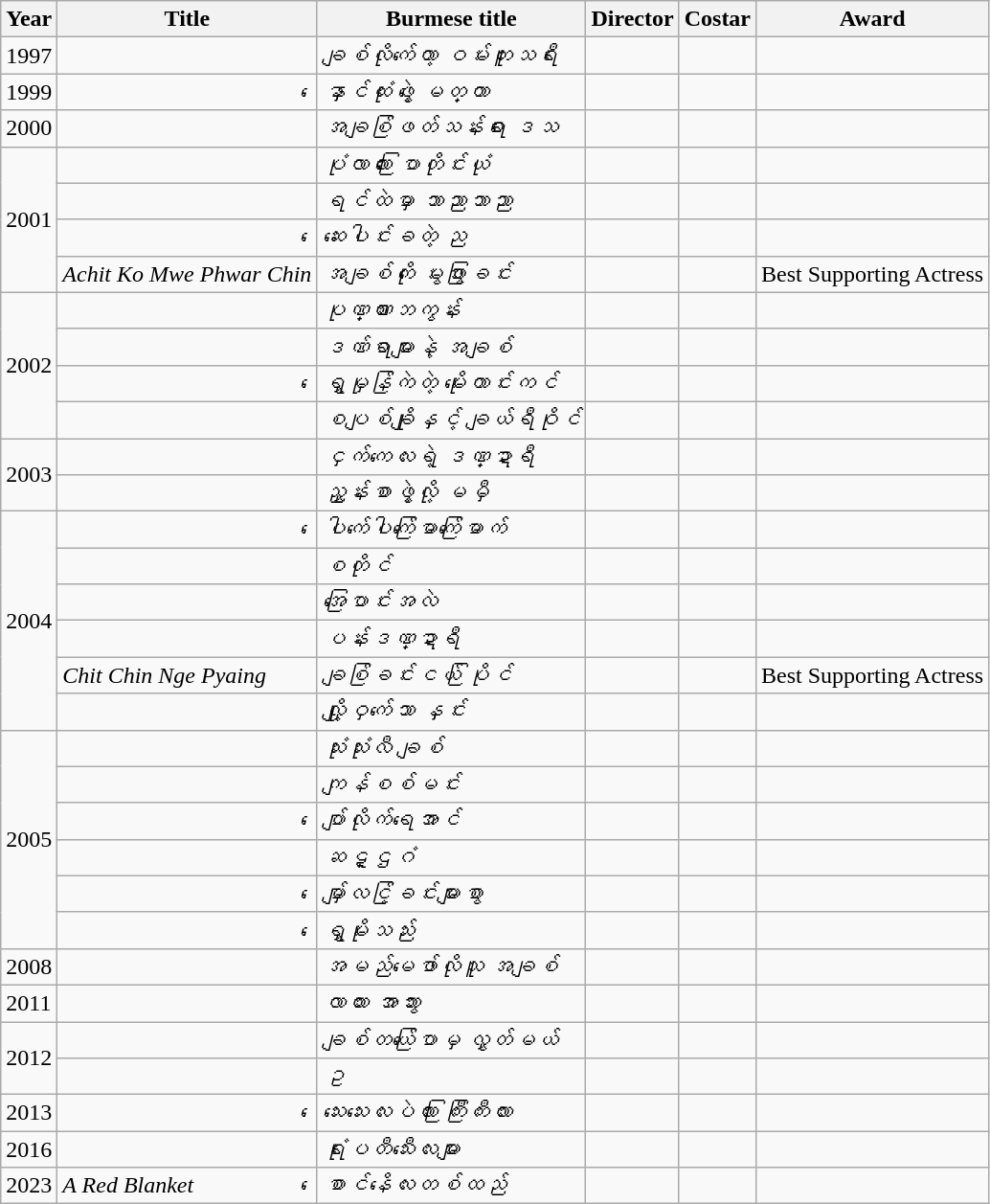<table class="wikitable sortable">
<tr>
<th>Year</th>
<th>Title</th>
<th>Burmese title</th>
<th>Director</th>
<th>Costar</th>
<th>Award</th>
</tr>
<tr>
<td>1997</td>
<td></td>
<td><em>ချစ်လိုက်တော့ ဝမ်းတူးသရီး</em></td>
<td></td>
<td></td>
<td></td>
</tr>
<tr>
<td>1999</td>
<td></td>
<td><em>နှောင်ထုံးဖွဲ့ မေတ္တာ</em></td>
<td></td>
<td></td>
<td></td>
</tr>
<tr>
<td>2000</td>
<td></td>
<td><em>အချစ်ဖြတ်သန်းရာ ဒေသ</em></td>
<td></td>
<td></td>
<td></td>
</tr>
<tr>
<td rowspan="4">2001</td>
<td></td>
<td><em>ပုံလာလာ ပြောတိုင်းယုံ</em></td>
<td></td>
<td></td>
<td></td>
</tr>
<tr>
<td></td>
<td><em>ရင်ထဲမှာ ဘာညာဘာညာ</em></td>
<td></td>
<td></td>
<td></td>
</tr>
<tr>
<td></td>
<td><em>ဆေးပေါင်းခတဲ့ ည</em></td>
<td></td>
<td></td>
<td></td>
</tr>
<tr>
<td><em>Achit Ko Mwe Phwar Chin</em></td>
<td><em>အချစ်ကို မွေးဖွားခြင်း</em></td>
<td></td>
<td></td>
<td>Best Supporting Actress</td>
</tr>
<tr>
<td rowspan="4">2002</td>
<td></td>
<td><em>ပုဏ္ဏားဘကွန်း</em></td>
<td></td>
<td></td>
<td></td>
</tr>
<tr>
<td></td>
<td><em>ဒဏ်ရာများနဲ့ အချစ်</em></td>
<td></td>
<td></td>
<td></td>
</tr>
<tr>
<td></td>
<td><em>ရွှေမှုန်ကြဲတဲ့ မိုးကောင်းကင်</em></td>
<td></td>
<td></td>
<td></td>
</tr>
<tr>
<td></td>
<td><em>စပျစ်ချိုနှင့် ချယ်ရီဝိုင်</em></td>
<td></td>
<td></td>
<td></td>
</tr>
<tr>
<td rowspan="2">2003</td>
<td></td>
<td><em>ငှက်ကလေးရဲ့ ဒဏ္ဍာရီ</em></td>
<td></td>
<td></td>
<td></td>
</tr>
<tr>
<td></td>
<td><em>ညွှန်းစာဖွဲ့လို့ မမှီ</em></td>
<td></td>
<td></td>
<td></td>
</tr>
<tr>
<td rowspan="6">2004</td>
<td></td>
<td><em>ပေါက်ပေါက်မြောက်မြောက်</em></td>
<td></td>
<td></td>
<td></td>
</tr>
<tr>
<td></td>
<td><em>စတိုင်</em></td>
<td></td>
<td></td>
<td></td>
</tr>
<tr>
<td></td>
<td><em>အပြောင်းအလဲ</em></td>
<td></td>
<td></td>
<td></td>
</tr>
<tr>
<td></td>
<td><em>ပန်းဒဏ္ဍာရီ</em></td>
<td></td>
<td></td>
<td></td>
</tr>
<tr>
<td><em>Chit Chin Nge Pyaing</em></td>
<td><em>ချစ်ခြင်းငယ် ပြိုင်</em></td>
<td></td>
<td></td>
<td>Best Supporting Actress</td>
</tr>
<tr>
<td></td>
<td><em>လျှို့ဝှက်သော နှင်း</em></td>
<td></td>
<td></td>
<td></td>
</tr>
<tr>
<td rowspan="6">2005</td>
<td></td>
<td><em>သုံးသုံးလီ ချစ်</em></td>
<td></td>
<td></td>
<td></td>
</tr>
<tr>
<td></td>
<td><em>ကျန်စစ်မင်း</em></td>
<td></td>
<td></td>
<td></td>
</tr>
<tr>
<td></td>
<td><em>ပျော်လိုက်ရအောင်</em></td>
<td></td>
<td></td>
<td></td>
</tr>
<tr>
<td></td>
<td><em>ဆဋ္ဌဂံ</em></td>
<td></td>
<td></td>
<td></td>
</tr>
<tr>
<td></td>
<td><em>မျှော်လင့်ခြင်းများစွာ</em></td>
<td></td>
<td></td>
<td></td>
</tr>
<tr>
<td></td>
<td><em>ရွှေမိုးသည်း</em></td>
<td></td>
<td></td>
<td></td>
</tr>
<tr>
<td>2008</td>
<td></td>
<td><em>အမည်မဖော်လိုသူ အချစ်</em></td>
<td></td>
<td></td>
<td></td>
</tr>
<tr>
<td>2011</td>
<td></td>
<td><em>လာထား အာဘွား</em></td>
<td></td>
<td></td>
<td></td>
</tr>
<tr>
<td rowspan="2">2012</td>
<td></td>
<td><em>ချစ်တယ်ပြောမှ လွှတ်မယ်</em></td>
<td></td>
<td></td>
<td></td>
</tr>
<tr>
<td></td>
<td><em>ဥ</em></td>
<td></td>
<td></td>
<td></td>
</tr>
<tr>
<td>2013</td>
<td></td>
<td><em>သေးသေးလေးပဲလား ကြီးကြီးလား</em></td>
<td></td>
<td></td>
<td></td>
</tr>
<tr>
<td>2016</td>
<td></td>
<td><em>ရုံးပတီသီးလေးများ</em></td>
<td></td>
<td></td>
<td></td>
</tr>
<tr>
<td>2023</td>
<td><em>A Red Blanket</em></td>
<td><em>စောင်နိလေးတစ်ထည်</em></td>
<td></td>
<td></td>
<td></td>
</tr>
</table>
